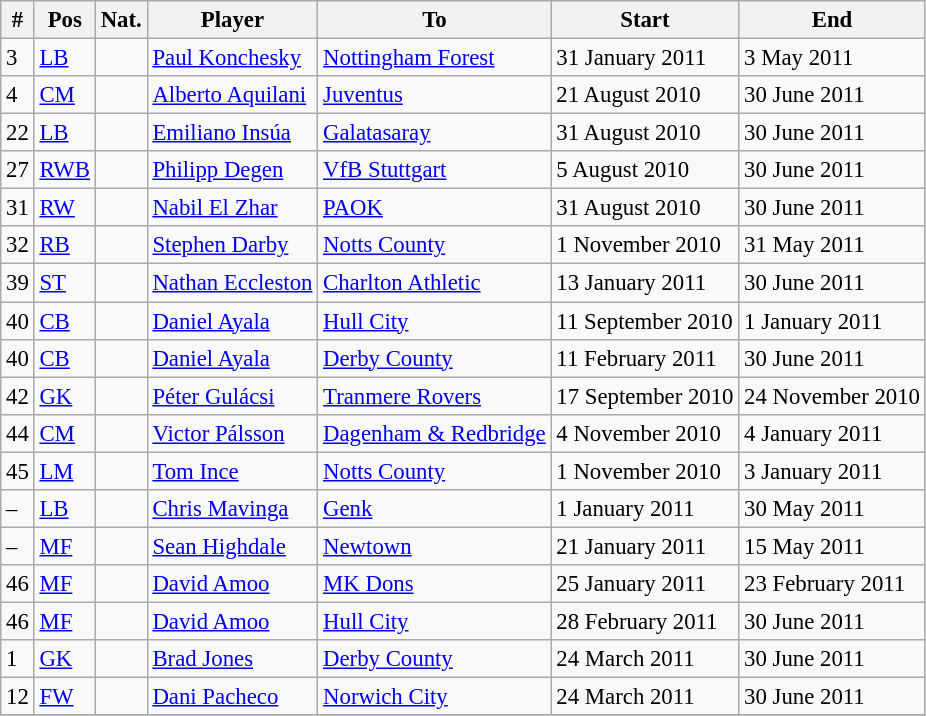<table class="wikitable" style="text-align:center; font-size:95%; text-align:left">
<tr>
<th><strong>#</strong></th>
<th><strong>Pos</strong></th>
<th><strong>Nat.</strong></th>
<th><strong>Player</strong></th>
<th><strong>To</strong></th>
<th><strong>Start</strong></th>
<th><strong>End</strong></th>
</tr>
<tr --->
<td>3</td>
<td><a href='#'>LB</a></td>
<td></td>
<td><a href='#'>Paul Konchesky</a></td>
<td> <a href='#'>Nottingham Forest</a></td>
<td>31 January 2011</td>
<td>3 May 2011</td>
</tr>
<tr>
<td>4</td>
<td><a href='#'>CM</a></td>
<td></td>
<td><a href='#'>Alberto Aquilani</a></td>
<td> <a href='#'>Juventus</a></td>
<td>21 August 2010</td>
<td>30 June 2011</td>
</tr>
<tr>
<td>22</td>
<td><a href='#'>LB</a></td>
<td></td>
<td><a href='#'>Emiliano Insúa</a></td>
<td> <a href='#'>Galatasaray</a></td>
<td>31 August 2010</td>
<td>30 June 2011</td>
</tr>
<tr>
<td>27</td>
<td><a href='#'>RWB</a></td>
<td></td>
<td><a href='#'>Philipp Degen</a></td>
<td> <a href='#'>VfB Stuttgart</a></td>
<td>5 August 2010</td>
<td>30 June 2011</td>
</tr>
<tr>
<td>31</td>
<td><a href='#'>RW</a></td>
<td></td>
<td><a href='#'>Nabil El Zhar</a></td>
<td> <a href='#'>PAOK</a></td>
<td>31 August 2010</td>
<td>30 June 2011</td>
</tr>
<tr>
<td>32</td>
<td><a href='#'>RB</a></td>
<td></td>
<td><a href='#'>Stephen Darby</a></td>
<td> <a href='#'>Notts County</a></td>
<td>1 November 2010</td>
<td>31 May 2011</td>
</tr>
<tr>
<td>39</td>
<td><a href='#'>ST</a></td>
<td></td>
<td><a href='#'>Nathan Eccleston</a></td>
<td> <a href='#'>Charlton Athletic</a></td>
<td>13 January 2011</td>
<td>30 June 2011</td>
</tr>
<tr>
<td>40</td>
<td><a href='#'>CB</a></td>
<td></td>
<td><a href='#'>Daniel Ayala</a></td>
<td> <a href='#'>Hull City</a></td>
<td>11 September 2010</td>
<td>1 January 2011</td>
</tr>
<tr>
<td>40</td>
<td><a href='#'>CB</a></td>
<td></td>
<td><a href='#'>Daniel Ayala</a></td>
<td> <a href='#'>Derby County</a></td>
<td>11 February 2011</td>
<td>30 June 2011</td>
</tr>
<tr>
<td>42</td>
<td><a href='#'>GK</a></td>
<td></td>
<td><a href='#'>Péter Gulácsi</a></td>
<td> <a href='#'>Tranmere Rovers</a></td>
<td>17 September 2010</td>
<td>24 November 2010</td>
</tr>
<tr>
<td>44</td>
<td><a href='#'>CM</a></td>
<td></td>
<td><a href='#'>Victor Pálsson</a></td>
<td> <a href='#'>Dagenham & Redbridge</a></td>
<td>4 November 2010</td>
<td>4 January 2011</td>
</tr>
<tr>
<td>45</td>
<td><a href='#'>LM</a></td>
<td></td>
<td><a href='#'>Tom Ince</a></td>
<td> <a href='#'>Notts County</a></td>
<td>1 November 2010</td>
<td>3 January 2011</td>
</tr>
<tr>
<td>–</td>
<td><a href='#'>LB</a></td>
<td></td>
<td><a href='#'>Chris Mavinga</a></td>
<td> <a href='#'>Genk</a></td>
<td>1 January 2011</td>
<td>30 May 2011<br></td>
</tr>
<tr>
<td>–</td>
<td><a href='#'>MF</a></td>
<td></td>
<td><a href='#'>Sean Highdale</a></td>
<td> <a href='#'>Newtown</a></td>
<td>21 January 2011</td>
<td>15 May 2011</td>
</tr>
<tr>
<td>46</td>
<td><a href='#'>MF</a></td>
<td></td>
<td><a href='#'>David Amoo</a></td>
<td> <a href='#'>MK Dons</a></td>
<td>25 January 2011</td>
<td>23 February 2011</td>
</tr>
<tr>
<td>46</td>
<td><a href='#'>MF</a></td>
<td></td>
<td><a href='#'>David Amoo</a></td>
<td> <a href='#'>Hull City</a></td>
<td>28 February 2011</td>
<td>30 June 2011</td>
</tr>
<tr>
<td>1</td>
<td><a href='#'>GK</a></td>
<td></td>
<td><a href='#'>Brad Jones</a></td>
<td> <a href='#'>Derby County</a></td>
<td>24 March 2011</td>
<td>30 June 2011</td>
</tr>
<tr>
<td>12</td>
<td><a href='#'>FW</a></td>
<td></td>
<td><a href='#'>Dani Pacheco</a></td>
<td> <a href='#'>Norwich City</a></td>
<td>24 March 2011</td>
<td>30 June 2011</td>
</tr>
<tr>
</tr>
</table>
